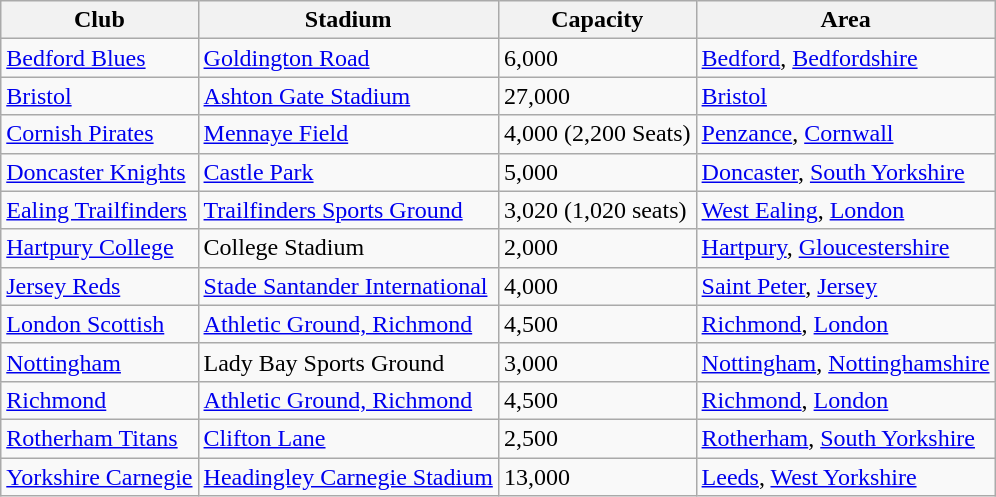<table class="wikitable sortable">
<tr>
<th>Club</th>
<th>Stadium</th>
<th>Capacity</th>
<th>Area</th>
</tr>
<tr>
<td><a href='#'>Bedford Blues</a></td>
<td><a href='#'>Goldington Road</a></td>
<td style="text-align:left;">6,000</td>
<td><a href='#'>Bedford</a>, <a href='#'>Bedfordshire</a></td>
</tr>
<tr>
<td><a href='#'>Bristol</a></td>
<td><a href='#'>Ashton Gate Stadium</a></td>
<td align=left>27,000</td>
<td><a href='#'>Bristol</a></td>
</tr>
<tr>
<td><a href='#'>Cornish Pirates</a></td>
<td><a href='#'>Mennaye Field</a></td>
<td style="text-align:left;">4,000 (2,200 Seats)</td>
<td><a href='#'>Penzance</a>, <a href='#'>Cornwall</a></td>
</tr>
<tr>
<td><a href='#'>Doncaster Knights</a></td>
<td><a href='#'>Castle Park</a></td>
<td style="text-align:left;">5,000</td>
<td><a href='#'>Doncaster</a>, <a href='#'>South Yorkshire</a></td>
</tr>
<tr>
<td><a href='#'>Ealing Trailfinders</a></td>
<td><a href='#'>Trailfinders Sports Ground</a></td>
<td style="text-align:left;">3,020 (1,020 seats)</td>
<td><a href='#'>West Ealing</a>, <a href='#'>London</a></td>
</tr>
<tr>
<td><a href='#'>Hartpury College</a></td>
<td>College Stadium</td>
<td style="text-align:left;">2,000</td>
<td><a href='#'>Hartpury</a>, <a href='#'>Gloucestershire</a></td>
</tr>
<tr>
<td><a href='#'>Jersey Reds</a></td>
<td><a href='#'>Stade Santander International</a></td>
<td style="text-align:left;">4,000</td>
<td><a href='#'>Saint Peter</a>, <a href='#'>Jersey</a></td>
</tr>
<tr>
<td><a href='#'>London Scottish</a></td>
<td><a href='#'>Athletic Ground, Richmond</a></td>
<td style="text-align:left;">4,500</td>
<td><a href='#'>Richmond</a>, <a href='#'>London</a></td>
</tr>
<tr>
<td><a href='#'>Nottingham</a></td>
<td>Lady Bay Sports Ground</td>
<td style="text-align:left;">3,000</td>
<td><a href='#'>Nottingham</a>, <a href='#'>Nottinghamshire</a></td>
</tr>
<tr>
<td><a href='#'>Richmond</a></td>
<td><a href='#'>Athletic Ground, Richmond</a></td>
<td style="text-align:left;">4,500</td>
<td><a href='#'>Richmond</a>, <a href='#'>London</a></td>
</tr>
<tr>
<td><a href='#'>Rotherham Titans</a></td>
<td><a href='#'>Clifton Lane</a></td>
<td style="text-align:left;">2,500</td>
<td><a href='#'>Rotherham</a>, <a href='#'>South Yorkshire</a></td>
</tr>
<tr>
<td><a href='#'>Yorkshire Carnegie</a></td>
<td><a href='#'>Headingley Carnegie Stadium</a></td>
<td style="text-align:left;">13,000</td>
<td><a href='#'>Leeds</a>, <a href='#'>West Yorkshire</a></td>
</tr>
</table>
